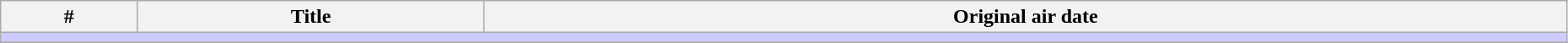<table class="wikitable" width="98%">
<tr>
<th>#</th>
<th>Title</th>
<th>Original air date</th>
</tr>
<tr>
<td colspan="150" bgcolor="#CCF"></td>
</tr>
<tr>
</tr>
</table>
